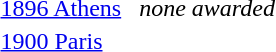<table>
<tr>
<td><a href='#'>1896 Athens</a><br></td>
<td></td>
<td></td>
<td><em>none awarded</em></td>
</tr>
<tr>
<td><a href='#'>1900 Paris</a><br></td>
<td></td>
<td></td>
<td></td>
</tr>
</table>
